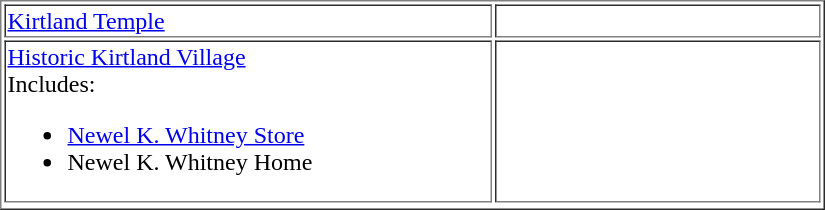<table border="1" width="550">
<tr>
<td width="60%"><a href='#'>Kirtland Temple</a></td>
<td width="40%"></td>
</tr>
<tr>
<td><a href='#'>Historic Kirtland Village</a><br>Includes:<br><ul><li><a href='#'>Newel K. Whitney Store</a></li><li>Newel K. Whitney Home</li></ul></td>
<td></td>
</tr>
<tr>
</tr>
</table>
